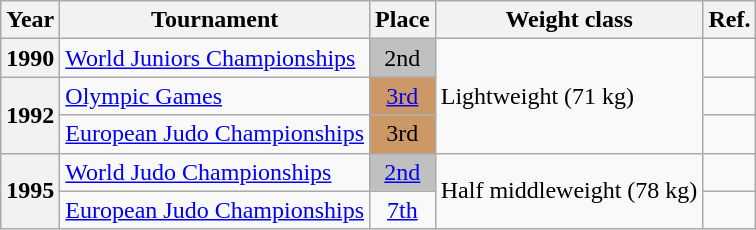<table class=wikitable>
<tr>
<th>Year</th>
<th>Tournament</th>
<th>Place</th>
<th>Weight class</th>
<th>Ref.</th>
</tr>
<tr>
<th>1990</th>
<td><a href='#'>World Juniors Championships</a></td>
<td bgcolor=silver align=center>2nd</td>
<td rowspan=3>Lightweight (71 kg)</td>
<td></td>
</tr>
<tr>
<th rowspan=2>1992</th>
<td><a href='#'>Olympic Games</a></td>
<td bgcolor="cc9966" align=center><a href='#'>3rd</a></td>
<td></td>
</tr>
<tr>
<td><a href='#'>European Judo Championships</a></td>
<td bgcolor="cc9966" align=center>3rd</td>
<td></td>
</tr>
<tr>
<th rowspan=2>1995</th>
<td><a href='#'>World Judo Championships</a></td>
<td bgcolor=silver align=center><a href='#'>2nd</a></td>
<td rowspan=2>Half middleweight (78 kg)</td>
<td></td>
</tr>
<tr>
<td><a href='#'>European Judo Championships</a></td>
<td align=center><a href='#'>7th</a></td>
<td></td>
</tr>
</table>
